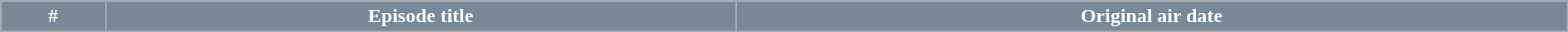<table class="wikitable plainrowheaders" style="margin: auto; width: 100%">
<tr>
<th style="background:#778899; color:#fff;">#</th>
<th style="background:#778899; color:#fff;">Episode title</th>
<th style="background:#778899; color:#fff;">Original air date</th>
</tr>
<tr>
</tr>
</table>
